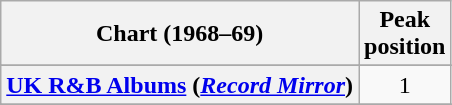<table class="wikitable sortable plainrowheaders">
<tr>
<th scope="col">Chart (1968–69)</th>
<th scope="col">Peak<br>position</th>
</tr>
<tr>
</tr>
<tr>
</tr>
<tr>
<th scope="row"><a href='#'>UK R&B Albums</a> (<em><a href='#'>Record Mirror</a></em>)</th>
<td align="center">1</td>
</tr>
<tr>
</tr>
<tr>
</tr>
</table>
